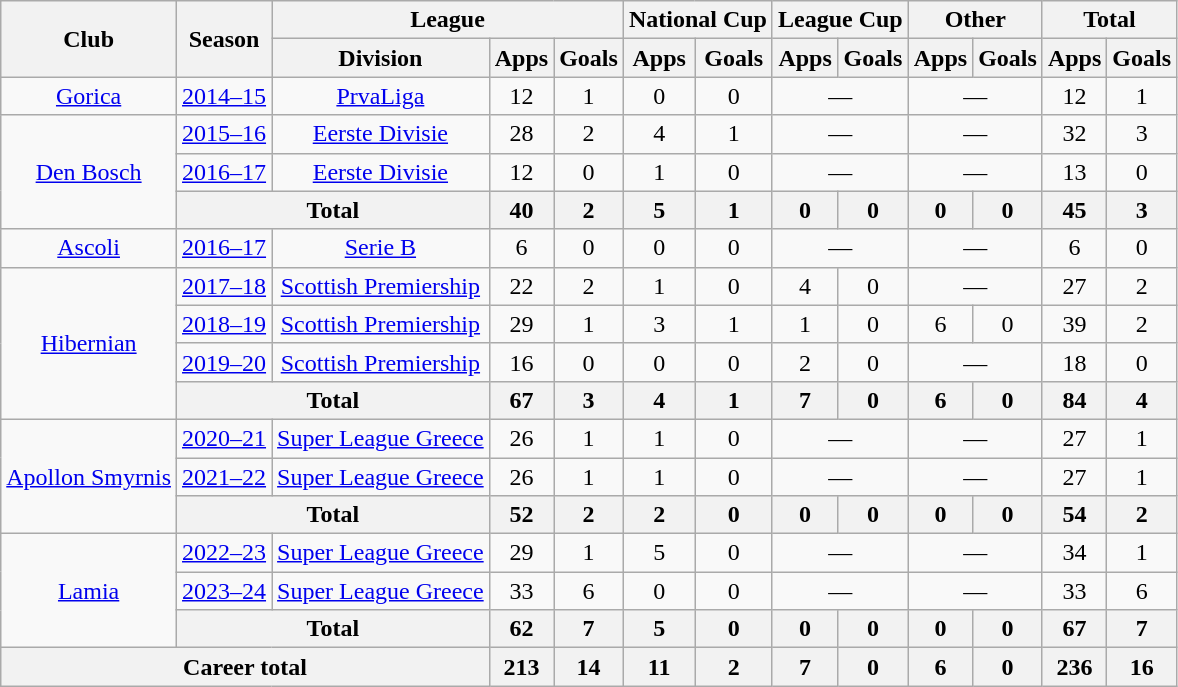<table class="wikitable" style="text-align:center">
<tr>
<th rowspan="2">Club</th>
<th rowspan="2">Season</th>
<th colspan="3">League</th>
<th colspan="2">National Cup</th>
<th colspan="2">League Cup</th>
<th colspan="2">Other</th>
<th colspan="2">Total</th>
</tr>
<tr>
<th>Division</th>
<th>Apps</th>
<th>Goals</th>
<th>Apps</th>
<th>Goals</th>
<th>Apps</th>
<th>Goals</th>
<th>Apps</th>
<th>Goals</th>
<th>Apps</th>
<th>Goals</th>
</tr>
<tr>
<td><a href='#'>Gorica</a></td>
<td><a href='#'>2014–15</a></td>
<td><a href='#'>PrvaLiga</a></td>
<td>12</td>
<td>1</td>
<td>0</td>
<td>0</td>
<td colspan="2">—</td>
<td colspan="2">—</td>
<td>12</td>
<td>1</td>
</tr>
<tr>
<td rowspan="3"><a href='#'>Den Bosch</a></td>
<td><a href='#'>2015–16</a></td>
<td><a href='#'>Eerste Divisie</a></td>
<td>28</td>
<td>2</td>
<td>4</td>
<td>1</td>
<td colspan="2">—</td>
<td colspan="2">—</td>
<td>32</td>
<td>3</td>
</tr>
<tr>
<td><a href='#'>2016–17</a></td>
<td><a href='#'>Eerste Divisie</a></td>
<td>12</td>
<td>0</td>
<td>1</td>
<td>0</td>
<td colspan="2">—</td>
<td colspan="2">—</td>
<td>13</td>
<td>0</td>
</tr>
<tr>
<th colspan="2">Total</th>
<th>40</th>
<th>2</th>
<th>5</th>
<th>1</th>
<th>0</th>
<th>0</th>
<th>0</th>
<th>0</th>
<th>45</th>
<th>3</th>
</tr>
<tr>
<td><a href='#'>Ascoli</a></td>
<td><a href='#'>2016–17</a></td>
<td><a href='#'>Serie B</a></td>
<td>6</td>
<td>0</td>
<td>0</td>
<td>0</td>
<td colspan="2">—</td>
<td colspan="2">—</td>
<td>6</td>
<td>0</td>
</tr>
<tr>
<td rowspan="4"><a href='#'>Hibernian</a></td>
<td><a href='#'>2017–18</a></td>
<td><a href='#'>Scottish Premiership</a></td>
<td>22</td>
<td>2</td>
<td>1</td>
<td>0</td>
<td>4</td>
<td>0</td>
<td colspan="2">—</td>
<td>27</td>
<td>2</td>
</tr>
<tr>
<td><a href='#'>2018–19</a></td>
<td><a href='#'>Scottish Premiership</a></td>
<td>29</td>
<td>1</td>
<td>3</td>
<td>1</td>
<td>1</td>
<td>0</td>
<td>6</td>
<td>0</td>
<td>39</td>
<td>2</td>
</tr>
<tr>
<td><a href='#'>2019–20</a></td>
<td><a href='#'>Scottish Premiership</a></td>
<td>16</td>
<td>0</td>
<td>0</td>
<td>0</td>
<td>2</td>
<td>0</td>
<td colspan="2">—</td>
<td>18</td>
<td>0</td>
</tr>
<tr>
<th colspan="2">Total</th>
<th>67</th>
<th>3</th>
<th>4</th>
<th>1</th>
<th>7</th>
<th>0</th>
<th>6</th>
<th>0</th>
<th>84</th>
<th>4</th>
</tr>
<tr>
<td rowspan="3"><a href='#'>Apollon Smyrnis</a></td>
<td><a href='#'>2020–21</a></td>
<td><a href='#'>Super League Greece</a></td>
<td>26</td>
<td>1</td>
<td>1</td>
<td>0</td>
<td colspan="2">—</td>
<td colspan="2">—</td>
<td>27</td>
<td>1</td>
</tr>
<tr>
<td><a href='#'>2021–22</a></td>
<td><a href='#'>Super League Greece</a></td>
<td>26</td>
<td>1</td>
<td>1</td>
<td>0</td>
<td colspan="2">—</td>
<td colspan="2">—</td>
<td>27</td>
<td>1</td>
</tr>
<tr>
<th colspan="2">Total</th>
<th>52</th>
<th>2</th>
<th>2</th>
<th>0</th>
<th>0</th>
<th>0</th>
<th>0</th>
<th>0</th>
<th>54</th>
<th>2</th>
</tr>
<tr>
<td rowspan="3"><a href='#'>Lamia</a></td>
<td><a href='#'>2022–23</a></td>
<td><a href='#'>Super League Greece</a></td>
<td>29</td>
<td>1</td>
<td>5</td>
<td>0</td>
<td colspan="2">—</td>
<td colspan="2">—</td>
<td>34</td>
<td>1</td>
</tr>
<tr>
<td><a href='#'>2023–24</a></td>
<td><a href='#'>Super League Greece</a></td>
<td>33</td>
<td>6</td>
<td>0</td>
<td>0</td>
<td colspan="2">—</td>
<td colspan="2">—</td>
<td>33</td>
<td>6</td>
</tr>
<tr>
<th colspan="2">Total</th>
<th>62</th>
<th>7</th>
<th>5</th>
<th>0</th>
<th>0</th>
<th>0</th>
<th>0</th>
<th>0</th>
<th>67</th>
<th>7</th>
</tr>
<tr>
<th colspan="3">Career total</th>
<th>213</th>
<th>14</th>
<th>11</th>
<th>2</th>
<th>7</th>
<th>0</th>
<th>6</th>
<th>0</th>
<th>236</th>
<th>16</th>
</tr>
</table>
